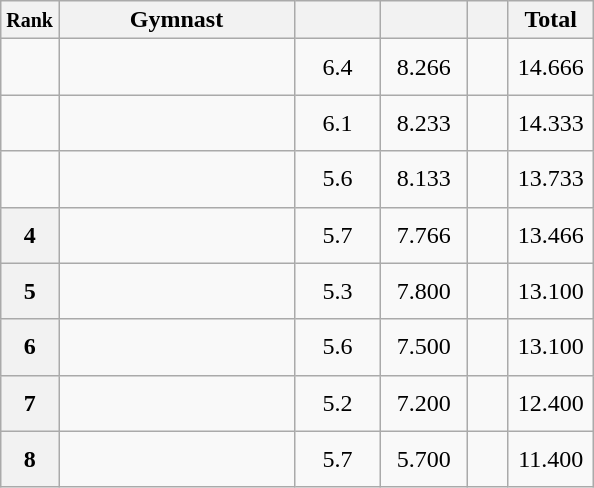<table style="text-align:center;" class="wikitable sortable">
<tr>
<th scope="col" style="width:15px;"><small>Rank</small></th>
<th scope="col" style="width:150px;">Gymnast</th>
<th scope="col" style="width:50px;"><small></small></th>
<th scope="col" style="width:50px;"><small></small></th>
<th scope="col" style="width:20px;"><small></small></th>
<th scope="col" style="width:50px;">Total</th>
</tr>
<tr>
<td scope="row" style="text-align:center"></td>
<td style="height:30px; text-align:left;"></td>
<td>6.4</td>
<td>8.266</td>
<td></td>
<td>14.666</td>
</tr>
<tr>
<td scope="row" style="text-align:center"></td>
<td style="height:30px; text-align:left;"></td>
<td>6.1</td>
<td>8.233</td>
<td></td>
<td>14.333</td>
</tr>
<tr>
<td scope="row" style="text-align:center"></td>
<td style="height:30px; text-align:left;"></td>
<td>5.6</td>
<td>8.133</td>
<td></td>
<td>13.733</td>
</tr>
<tr>
<th scope="row" style="text-align:center">4</th>
<td style="height:30px; text-align:left;"></td>
<td>5.7</td>
<td>7.766</td>
<td></td>
<td>13.466</td>
</tr>
<tr>
<th scope="row" style="text-align:center">5</th>
<td style="height:30px; text-align:left;"></td>
<td>5.3</td>
<td>7.800</td>
<td></td>
<td>13.100</td>
</tr>
<tr>
<th scope="row" style="text-align:center">6</th>
<td style="height:30px; text-align:left;"></td>
<td>5.6</td>
<td>7.500</td>
<td></td>
<td>13.100</td>
</tr>
<tr>
<th scope="row" style="text-align:center">7</th>
<td style="height:30px; text-align:left;"></td>
<td>5.2</td>
<td>7.200</td>
<td></td>
<td>12.400</td>
</tr>
<tr>
<th scope="row" style="text-align:center">8</th>
<td style="height:30px; text-align:left;"></td>
<td>5.7</td>
<td>5.700</td>
<td></td>
<td>11.400</td>
</tr>
</table>
